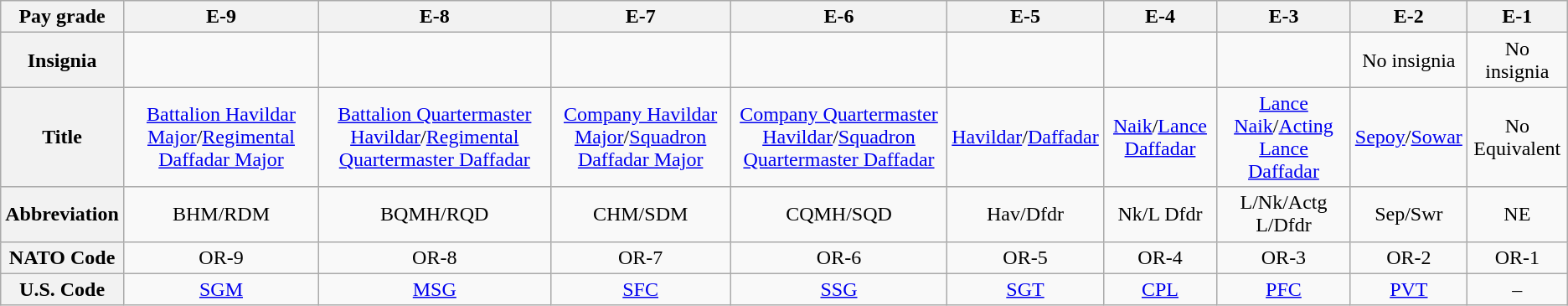<table class="wikitable" style="text-align: center">
<tr>
<th scope="row">Pay grade</th>
<th scope="col">E-9</th>
<th scope="col">E-8</th>
<th scope="col">E-7</th>
<th scope="col">E-6</th>
<th scope="col">E-5</th>
<th scope="col">E-4</th>
<th scope="col">E-3</th>
<th scope="col">E-2</th>
<th scope="col">E-1</th>
</tr>
<tr>
<th scope="row">Insignia</th>
<td></td>
<td></td>
<td></td>
<td></td>
<td></td>
<td></td>
<td></td>
<td>No insignia</td>
<td>No insignia</td>
</tr>
<tr>
<th scope="row">Title</th>
<td><a href='#'>Battalion Havildar Major</a>/<a href='#'>Regimental Daffadar Major</a></td>
<td><a href='#'>Battalion Quartermaster Havildar</a>/<a href='#'>Regimental Quartermaster Daffadar</a></td>
<td><a href='#'>Company Havildar Major</a>/<a href='#'>Squadron Daffadar Major</a></td>
<td><a href='#'>Company Quartermaster Havildar</a>/<a href='#'>Squadron Quartermaster Daffadar</a></td>
<td><a href='#'>Havildar</a>/<a href='#'>Daffadar</a></td>
<td><a href='#'>Naik</a>/<a href='#'>Lance Daffadar</a></td>
<td><a href='#'>Lance Naik</a>/<a href='#'>Acting Lance Daffadar</a></td>
<td><a href='#'>Sepoy</a>/<a href='#'>Sowar</a></td>
<td>No Equivalent</td>
</tr>
<tr>
<th scope="row">Abbreviation</th>
<td>BHM/RDM</td>
<td>BQMH/RQD</td>
<td>CHM/SDM</td>
<td>CQMH/SQD</td>
<td>Hav/Dfdr</td>
<td>Nk/L Dfdr</td>
<td>L/Nk/Actg L/Dfdr</td>
<td>Sep/Swr</td>
<td>NE</td>
</tr>
<tr>
<th scope="row">NATO Code</th>
<td>OR-9</td>
<td>OR-8</td>
<td>OR-7</td>
<td>OR-6</td>
<td>OR-5</td>
<td>OR-4</td>
<td>OR-3</td>
<td>OR-2</td>
<td>OR-1</td>
</tr>
<tr>
<th scope="row">U.S. Code</th>
<td><a href='#'>SGM</a></td>
<td><a href='#'>MSG</a></td>
<td><a href='#'>SFC</a></td>
<td><a href='#'>SSG</a></td>
<td><a href='#'>SGT</a></td>
<td><a href='#'>CPL</a></td>
<td><a href='#'>PFC</a></td>
<td><a href='#'>PVT</a></td>
<td>–</td>
</tr>
</table>
